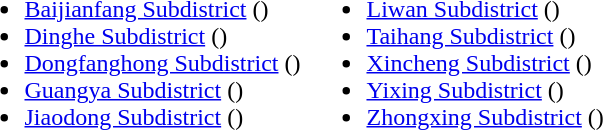<table>
<tr>
<td valign="top"><br><ul><li><a href='#'>Baijianfang Subdistrict</a> ()</li><li><a href='#'>Dinghe Subdistrict</a> ()</li><li><a href='#'>Dongfanghong Subdistrict</a> ()</li><li><a href='#'>Guangya Subdistrict</a> ()</li><li><a href='#'>Jiaodong Subdistrict</a> ()</li></ul></td>
<td valign="top"><br><ul><li><a href='#'>Liwan Subdistrict</a> ()</li><li><a href='#'>Taihang Subdistrict</a> ()</li><li><a href='#'>Xincheng Subdistrict</a> ()</li><li><a href='#'>Yixing Subdistrict</a> ()</li><li><a href='#'>Zhongxing Subdistrict</a> ()</li></ul></td>
</tr>
</table>
